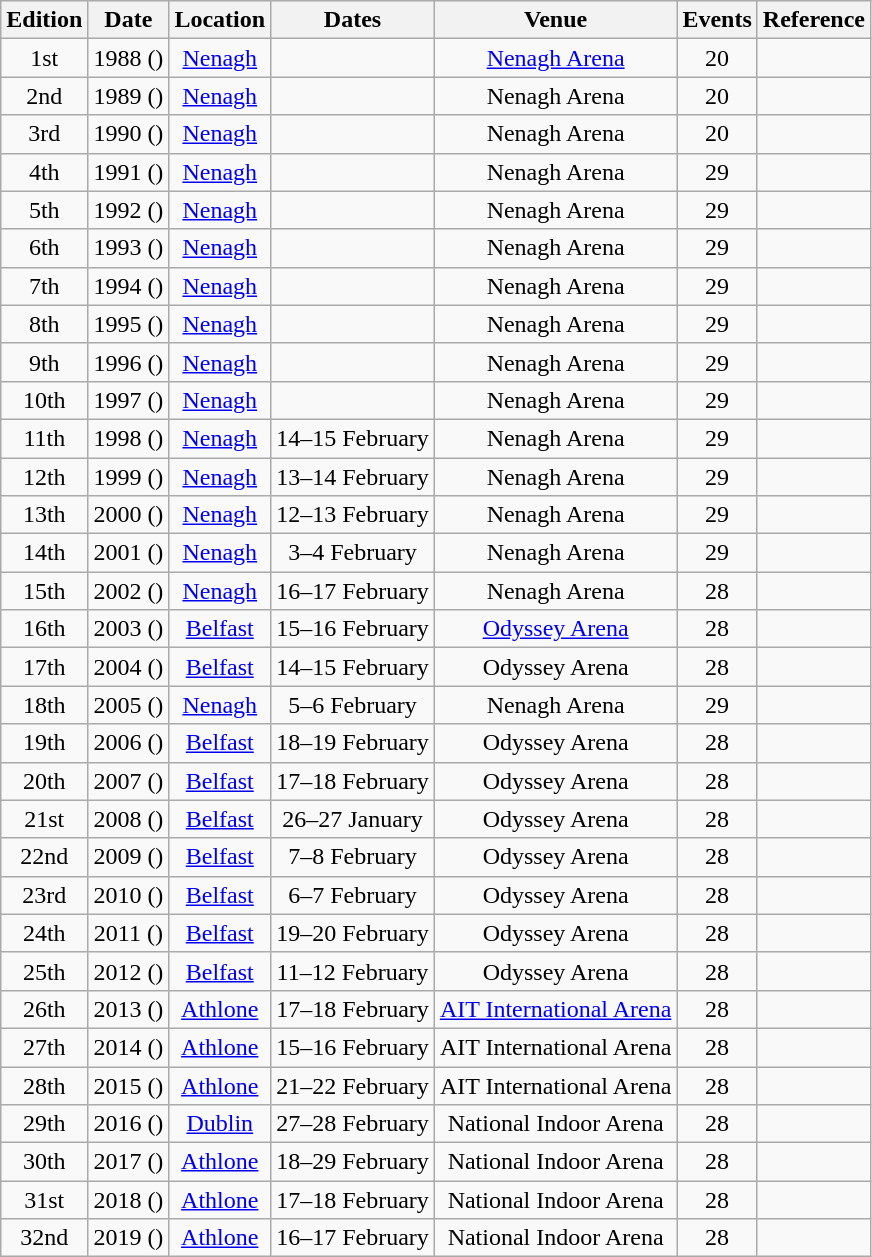<table class="wikitable" style="text-align: center;">
<tr>
<th scope=col>Edition</th>
<th scope=col>Date</th>
<th scope=col>Location</th>
<th scope=col>Dates</th>
<th scope=col>Venue</th>
<th scope=col>Events</th>
<th scope=col>Reference</th>
</tr>
<tr>
<td>1st</td>
<td>1988 ()</td>
<td><a href='#'>Nenagh</a></td>
<td></td>
<td><a href='#'>Nenagh Arena</a></td>
<td>20</td>
<td></td>
</tr>
<tr>
<td>2nd</td>
<td>1989 ()</td>
<td><a href='#'>Nenagh</a></td>
<td></td>
<td>Nenagh Arena</td>
<td>20</td>
<td></td>
</tr>
<tr>
<td>3rd</td>
<td>1990 ()</td>
<td><a href='#'>Nenagh</a></td>
<td></td>
<td>Nenagh Arena</td>
<td>20</td>
<td></td>
</tr>
<tr>
<td>4th</td>
<td>1991 ()</td>
<td><a href='#'>Nenagh</a></td>
<td></td>
<td>Nenagh Arena</td>
<td>29</td>
<td></td>
</tr>
<tr>
<td>5th</td>
<td>1992 ()</td>
<td><a href='#'>Nenagh</a></td>
<td></td>
<td>Nenagh Arena</td>
<td>29</td>
<td></td>
</tr>
<tr>
<td>6th</td>
<td>1993 ()</td>
<td><a href='#'>Nenagh</a></td>
<td></td>
<td>Nenagh Arena</td>
<td>29</td>
<td></td>
</tr>
<tr>
<td>7th</td>
<td>1994 ()</td>
<td><a href='#'>Nenagh</a></td>
<td></td>
<td>Nenagh Arena</td>
<td>29</td>
<td></td>
</tr>
<tr>
<td>8th</td>
<td>1995 ()</td>
<td><a href='#'>Nenagh</a></td>
<td></td>
<td>Nenagh Arena</td>
<td>29</td>
<td></td>
</tr>
<tr>
<td>9th</td>
<td>1996 ()</td>
<td><a href='#'>Nenagh</a></td>
<td></td>
<td>Nenagh Arena</td>
<td>29</td>
<td></td>
</tr>
<tr>
<td>10th</td>
<td>1997 ()</td>
<td><a href='#'>Nenagh</a></td>
<td></td>
<td>Nenagh Arena</td>
<td>29</td>
<td></td>
</tr>
<tr>
<td>11th</td>
<td>1998 ()</td>
<td><a href='#'>Nenagh</a></td>
<td>14–15 February</td>
<td>Nenagh Arena</td>
<td>29</td>
<td></td>
</tr>
<tr>
<td>12th</td>
<td>1999 ()</td>
<td><a href='#'>Nenagh</a></td>
<td>13–14 February</td>
<td>Nenagh Arena</td>
<td>29</td>
<td></td>
</tr>
<tr>
<td>13th</td>
<td>2000 ()</td>
<td><a href='#'>Nenagh</a></td>
<td>12–13 February</td>
<td>Nenagh Arena</td>
<td>29</td>
<td></td>
</tr>
<tr>
<td>14th</td>
<td>2001 ()</td>
<td><a href='#'>Nenagh</a></td>
<td>3–4 February</td>
<td>Nenagh Arena</td>
<td>29</td>
<td></td>
</tr>
<tr>
<td>15th</td>
<td>2002 ()</td>
<td><a href='#'>Nenagh</a></td>
<td>16–17 February</td>
<td>Nenagh Arena</td>
<td>28</td>
<td></td>
</tr>
<tr>
<td>16th</td>
<td>2003 ()</td>
<td><a href='#'>Belfast</a></td>
<td>15–16 February</td>
<td><a href='#'>Odyssey Arena</a></td>
<td>28</td>
<td></td>
</tr>
<tr>
<td>17th</td>
<td>2004 ()</td>
<td><a href='#'>Belfast</a></td>
<td>14–15 February</td>
<td>Odyssey Arena</td>
<td>28</td>
<td></td>
</tr>
<tr>
<td>18th</td>
<td>2005 ()</td>
<td><a href='#'>Nenagh</a></td>
<td>5–6 February</td>
<td>Nenagh Arena</td>
<td>29</td>
<td></td>
</tr>
<tr>
<td>19th</td>
<td>2006 ()</td>
<td><a href='#'>Belfast</a></td>
<td>18–19 February</td>
<td>Odyssey Arena</td>
<td>28</td>
<td></td>
</tr>
<tr>
<td>20th</td>
<td>2007 ()</td>
<td><a href='#'>Belfast</a></td>
<td>17–18 February</td>
<td>Odyssey Arena</td>
<td>28</td>
<td></td>
</tr>
<tr>
<td>21st</td>
<td>2008 ()</td>
<td><a href='#'>Belfast</a></td>
<td>26–27 January</td>
<td>Odyssey Arena</td>
<td>28</td>
<td></td>
</tr>
<tr>
<td>22nd</td>
<td>2009 ()</td>
<td><a href='#'>Belfast</a></td>
<td>7–8 February</td>
<td>Odyssey Arena</td>
<td>28</td>
<td></td>
</tr>
<tr>
<td>23rd</td>
<td>2010 ()</td>
<td><a href='#'>Belfast</a></td>
<td>6–7 February</td>
<td>Odyssey Arena</td>
<td>28</td>
<td></td>
</tr>
<tr>
<td>24th</td>
<td>2011 ()</td>
<td><a href='#'>Belfast</a></td>
<td>19–20 February</td>
<td>Odyssey Arena</td>
<td>28</td>
<td></td>
</tr>
<tr>
<td>25th</td>
<td>2012 ()</td>
<td><a href='#'>Belfast</a></td>
<td>11–12 February</td>
<td>Odyssey Arena</td>
<td>28</td>
<td></td>
</tr>
<tr>
<td>26th</td>
<td>2013 ()</td>
<td><a href='#'>Athlone</a></td>
<td>17–18 February</td>
<td><a href='#'>AIT International Arena</a></td>
<td>28</td>
<td></td>
</tr>
<tr>
<td>27th</td>
<td>2014 ()</td>
<td><a href='#'>Athlone</a></td>
<td>15–16 February</td>
<td>AIT International Arena</td>
<td>28</td>
<td></td>
</tr>
<tr>
<td>28th</td>
<td>2015 ()</td>
<td><a href='#'>Athlone</a></td>
<td>21–22 February</td>
<td>AIT International Arena</td>
<td>28</td>
<td></td>
</tr>
<tr>
<td>29th</td>
<td>2016 ()</td>
<td><a href='#'>Dublin</a></td>
<td>27–28 February</td>
<td>National Indoor Arena</td>
<td>28</td>
<td></td>
</tr>
<tr>
<td>30th</td>
<td>2017 ()</td>
<td><a href='#'>Athlone</a></td>
<td>18–29 February</td>
<td>National Indoor Arena</td>
<td>28</td>
<td></td>
</tr>
<tr>
<td>31st</td>
<td>2018 ()</td>
<td><a href='#'>Athlone</a></td>
<td>17–18 February</td>
<td>National Indoor Arena</td>
<td>28</td>
<td></td>
</tr>
<tr>
<td>32nd</td>
<td>2019 ()</td>
<td><a href='#'>Athlone</a></td>
<td>16–17 February</td>
<td>National Indoor Arena</td>
<td>28</td>
<td></td>
</tr>
</table>
